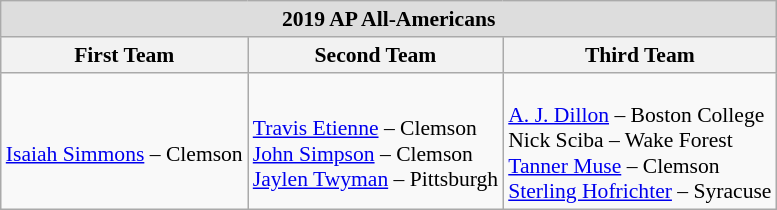<table class="wikitable" style="white-space:nowrap; font-size:90%;">
<tr>
<td colspan="7" style="text-align:center; background:#ddd;"><strong>2019 AP All-Americans</strong></td>
</tr>
<tr>
<th>First Team</th>
<th>Second Team</th>
<th>Third Team</th>
</tr>
<tr>
<td><br><a href='#'>Isaiah Simmons</a> – Clemson</td>
<td><br><a href='#'>Travis Etienne</a> – Clemson<br>
<a href='#'>John Simpson</a> – Clemson<br>
<a href='#'>Jaylen Twyman</a> – Pittsburgh</td>
<td><br><a href='#'>A. J. Dillon</a> – Boston College<br>
Nick Sciba – Wake Forest<br>
<a href='#'>Tanner Muse</a> – Clemson<br>
<a href='#'>Sterling Hofrichter</a> – Syracuse</td>
</tr>
</table>
